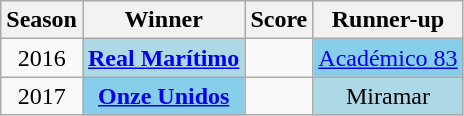<table class="wikitable" style="text-align: center; font-size:100%">
<tr>
<th>Season</th>
<th>Winner</th>
<th>Score</th>
<th>Runner-up</th>
</tr>
<tr>
<td>2016</td>
<td bgcolor=lightblue><strong><a href='#'>Real Marítimo</a></strong></td>
<td></td>
<td bgcolor=skyblue><a href='#'>Académico 83</a></td>
</tr>
<tr>
<td>2017</td>
<td bgcolor=skyblue><strong><a href='#'>Onze Unidos</a></strong></td>
<td></td>
<td bgcolor=lightblue>Miramar</td>
</tr>
</table>
